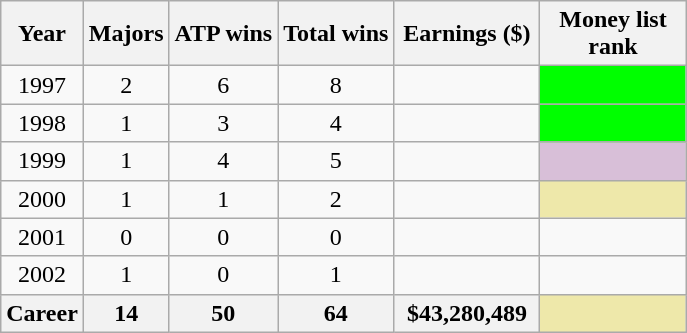<table class=wikitable style=text-align:center>
<tr>
<th>Year</th>
<th>Majors</th>
<th>ATP wins</th>
<th>Total wins</th>
<th width=90>Earnings ($)</th>
<th width=90>Money list rank</th>
</tr>
<tr>
<td>1997</td>
<td>2</td>
<td>6</td>
<td>8</td>
<td align=right></td>
<td bgcolor=lime></td>
</tr>
<tr>
<td>1998</td>
<td>1</td>
<td>3</td>
<td>4</td>
<td align=right></td>
<td bgcolor=lime></td>
</tr>
<tr>
<td>1999</td>
<td>1</td>
<td>4</td>
<td>5</td>
<td align=right></td>
<td bgcolor=Thistle></td>
</tr>
<tr>
<td>2000</td>
<td>1</td>
<td>1</td>
<td>2</td>
<td align=right></td>
<td bgcolor=PaleGoldenRod></td>
</tr>
<tr>
<td>2001</td>
<td>0</td>
<td>0</td>
<td>0</td>
<td align=right></td>
<td></td>
</tr>
<tr>
<td>2002</td>
<td>1</td>
<td>0</td>
<td>1</td>
<td align=right></td>
<td></td>
</tr>
<tr>
<th>Career</th>
<th>14</th>
<th>50</th>
<th>64</th>
<th>$43,280,489</th>
<td bgcolor=PaleGoldenRod><strong></strong></td>
</tr>
</table>
